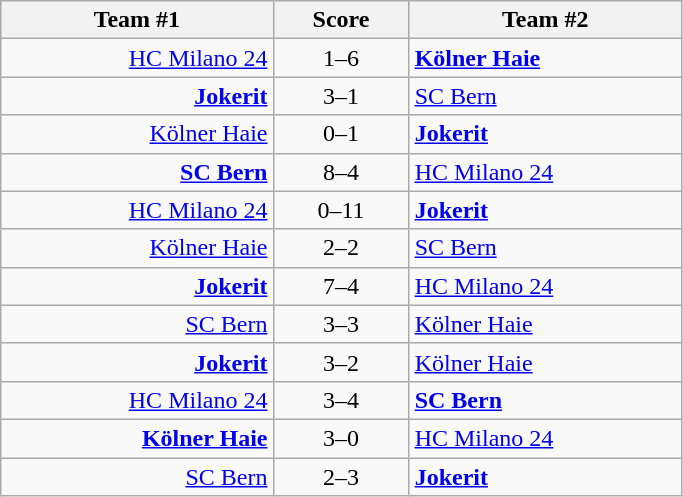<table class="wikitable" style="text-align: center;">
<tr>
<th width=22%>Team #1</th>
<th width=11%>Score</th>
<th width=22%>Team #2</th>
</tr>
<tr>
<td style="text-align: right;"><a href='#'>HC Milano 24</a> </td>
<td>1–6</td>
<td style="text-align: left;"> <strong><a href='#'>Kölner Haie</a></strong></td>
</tr>
<tr>
<td style="text-align: right;"><strong><a href='#'>Jokerit</a></strong> </td>
<td>3–1</td>
<td style="text-align: left;"> <a href='#'>SC Bern</a></td>
</tr>
<tr>
<td style="text-align: right;"><a href='#'>Kölner Haie</a> </td>
<td>0–1</td>
<td style="text-align: left;"> <strong><a href='#'>Jokerit</a></strong></td>
</tr>
<tr>
<td style="text-align: right;"><strong><a href='#'>SC Bern</a></strong> </td>
<td>8–4</td>
<td style="text-align: left;"> <a href='#'>HC Milano 24</a></td>
</tr>
<tr>
<td style="text-align: right;"><a href='#'>HC Milano 24</a> </td>
<td>0–11</td>
<td style="text-align: left;"> <strong><a href='#'>Jokerit</a></strong></td>
</tr>
<tr>
<td style="text-align: right;"><a href='#'>Kölner Haie</a> </td>
<td>2–2</td>
<td style="text-align: left;"> <a href='#'>SC Bern</a></td>
</tr>
<tr>
<td style="text-align: right;"><strong><a href='#'>Jokerit</a></strong> </td>
<td>7–4</td>
<td style="text-align: left;"> <a href='#'>HC Milano 24</a></td>
</tr>
<tr>
<td style="text-align: right;"><a href='#'>SC Bern</a> </td>
<td>3–3</td>
<td style="text-align: left;"> <a href='#'>Kölner Haie</a></td>
</tr>
<tr>
<td style="text-align: right;"><strong><a href='#'>Jokerit</a></strong> </td>
<td>3–2</td>
<td style="text-align: left;"> <a href='#'>Kölner Haie</a></td>
</tr>
<tr>
<td style="text-align: right;"><a href='#'>HC Milano 24</a> </td>
<td>3–4</td>
<td style="text-align: left;"> <strong><a href='#'>SC Bern</a></strong></td>
</tr>
<tr>
<td style="text-align: right;"><strong><a href='#'>Kölner Haie</a></strong> </td>
<td>3–0</td>
<td style="text-align: left;"> <a href='#'>HC Milano 24</a></td>
</tr>
<tr>
<td style="text-align: right;"><a href='#'>SC Bern</a> </td>
<td>2–3</td>
<td style="text-align: left;"> <strong><a href='#'>Jokerit</a></strong></td>
</tr>
</table>
